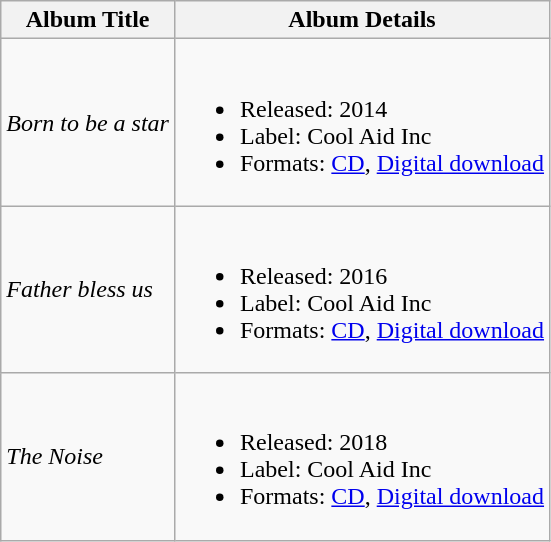<table class="wikitable">
<tr>
<th>Album Title</th>
<th>Album Details</th>
</tr>
<tr>
<td><em>Born to be a star</em></td>
<td><br><ul><li>Released: 2014</li><li>Label:   Cool Aid Inc</li><li>Formats: <a href='#'>CD</a>, <a href='#'>Digital download</a></li></ul></td>
</tr>
<tr>
<td><em>Father bless us</em></td>
<td><br><ul><li>Released: 2016</li><li>Label: Cool Aid Inc</li><li>Formats: <a href='#'>CD</a>, <a href='#'>Digital download</a></li></ul></td>
</tr>
<tr>
<td><em>The Noise</em></td>
<td><br><ul><li>Released: 2018</li><li>Label:   Cool Aid Inc</li><li>Formats: <a href='#'>CD</a>, <a href='#'>Digital download</a></li></ul></td>
</tr>
</table>
